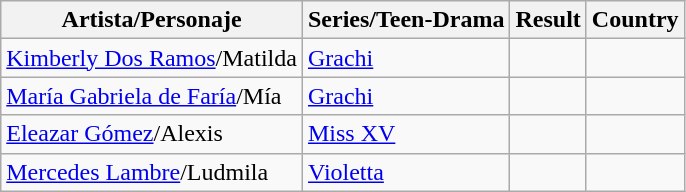<table class="wikitable">
<tr>
<th>Artista/Personaje</th>
<th>Series/Teen-Drama</th>
<th>Result</th>
<th>Country</th>
</tr>
<tr>
<td><a href='#'>Kimberly Dos Ramos</a>/Matilda</td>
<td><a href='#'>Grachi</a></td>
<td></td>
<td></td>
</tr>
<tr>
<td><a href='#'>María Gabriela de Faría</a>/Mía</td>
<td><a href='#'>Grachi</a></td>
<td></td>
<td></td>
</tr>
<tr>
<td><a href='#'>Eleazar Gómez</a>/Alexis</td>
<td><a href='#'>Miss XV</a></td>
<td></td>
<td></td>
</tr>
<tr>
<td><a href='#'>Mercedes Lambre</a>/Ludmila</td>
<td><a href='#'>Violetta</a></td>
<td></td>
<td></td>
</tr>
</table>
